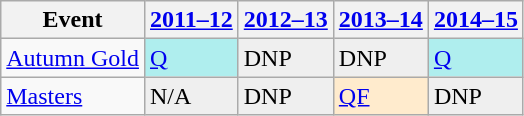<table class="wikitable" border="1">
<tr>
<th>Event</th>
<th><a href='#'>2011–12</a></th>
<th><a href='#'>2012–13</a></th>
<th><a href='#'>2013–14</a></th>
<th><a href='#'>2014–15</a></th>
</tr>
<tr>
<td><a href='#'>Autumn Gold</a></td>
<td style="background:#afeeee;"><a href='#'>Q</a></td>
<td style="background:#EFEFEF;">DNP</td>
<td style="background:#EFEFEF;">DNP</td>
<td style="background:#afeeee;"><a href='#'>Q</a></td>
</tr>
<tr>
<td><a href='#'>Masters</a></td>
<td style="background:#EFEFEF;">N/A</td>
<td style="background:#EFEFEF;">DNP</td>
<td style="background:#ffebcd;"><a href='#'>QF</a></td>
<td style="background:#EFEFEF;">DNP</td>
</tr>
</table>
